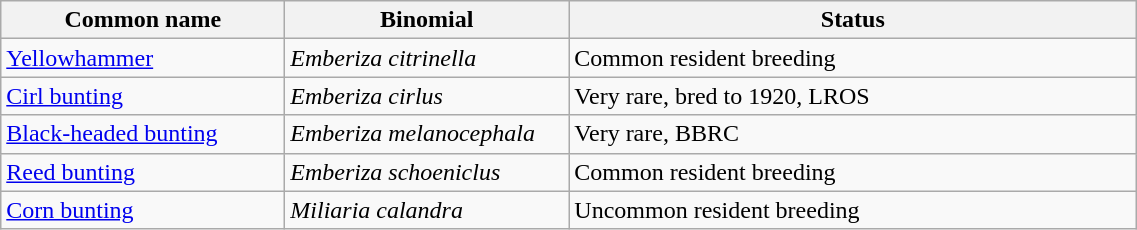<table width=60% class="wikitable">
<tr>
<th width=25%>Common name</th>
<th width=25%>Binomial</th>
<th width=50%>Status</th>
</tr>
<tr>
<td><a href='#'>Yellowhammer</a></td>
<td><em>Emberiza citrinella</em></td>
<td>Common resident breeding</td>
</tr>
<tr>
<td><a href='#'>Cirl bunting</a></td>
<td><em>Emberiza cirlus</em></td>
<td>Very rare, bred to 1920, LROS</td>
</tr>
<tr>
<td><a href='#'>Black-headed bunting</a></td>
<td><em>Emberiza melanocephala</em></td>
<td>Very rare, BBRC</td>
</tr>
<tr>
<td><a href='#'>Reed bunting</a></td>
<td><em>Emberiza schoeniclus</em></td>
<td>Common resident breeding</td>
</tr>
<tr>
<td><a href='#'>Corn bunting</a></td>
<td><em>Miliaria calandra</em></td>
<td>Uncommon resident breeding</td>
</tr>
</table>
